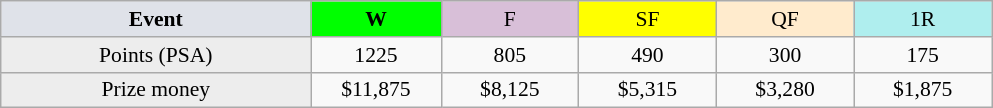<table class=wikitable style=font-size:90%;text-align:center>
<tr>
<td width=200 colspan=1 bgcolor=#dfe2e9><strong>Event</strong></td>
<td width=80 bgcolor=lime><strong>W</strong></td>
<td width=85 bgcolor=#D8BFD8>F</td>
<td width=85 bgcolor=#FFFF00>SF</td>
<td width=85 bgcolor=#ffebcd>QF</td>
<td width=85 bgcolor=#afeeee>1R</td>
</tr>
<tr>
<td bgcolor=#EDEDED>Points (PSA)</td>
<td>1225</td>
<td>805</td>
<td>490</td>
<td>300</td>
<td>175</td>
</tr>
<tr>
<td bgcolor=#EDEDED>Prize money</td>
<td>$11,875</td>
<td>$8,125</td>
<td>$5,315</td>
<td>$3,280</td>
<td>$1,875</td>
</tr>
</table>
